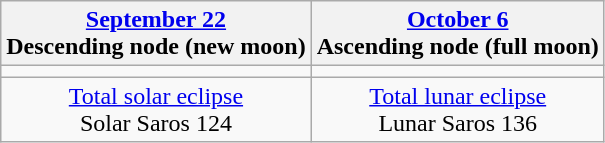<table class="wikitable">
<tr>
<th><a href='#'>September 22</a><br>Descending node (new moon)<br></th>
<th><a href='#'>October 6</a><br>Ascending node (full moon)<br></th>
</tr>
<tr>
<td></td>
<td></td>
</tr>
<tr align=center>
<td><a href='#'>Total solar eclipse</a><br>Solar Saros 124</td>
<td><a href='#'>Total lunar eclipse</a><br>Lunar Saros 136</td>
</tr>
</table>
